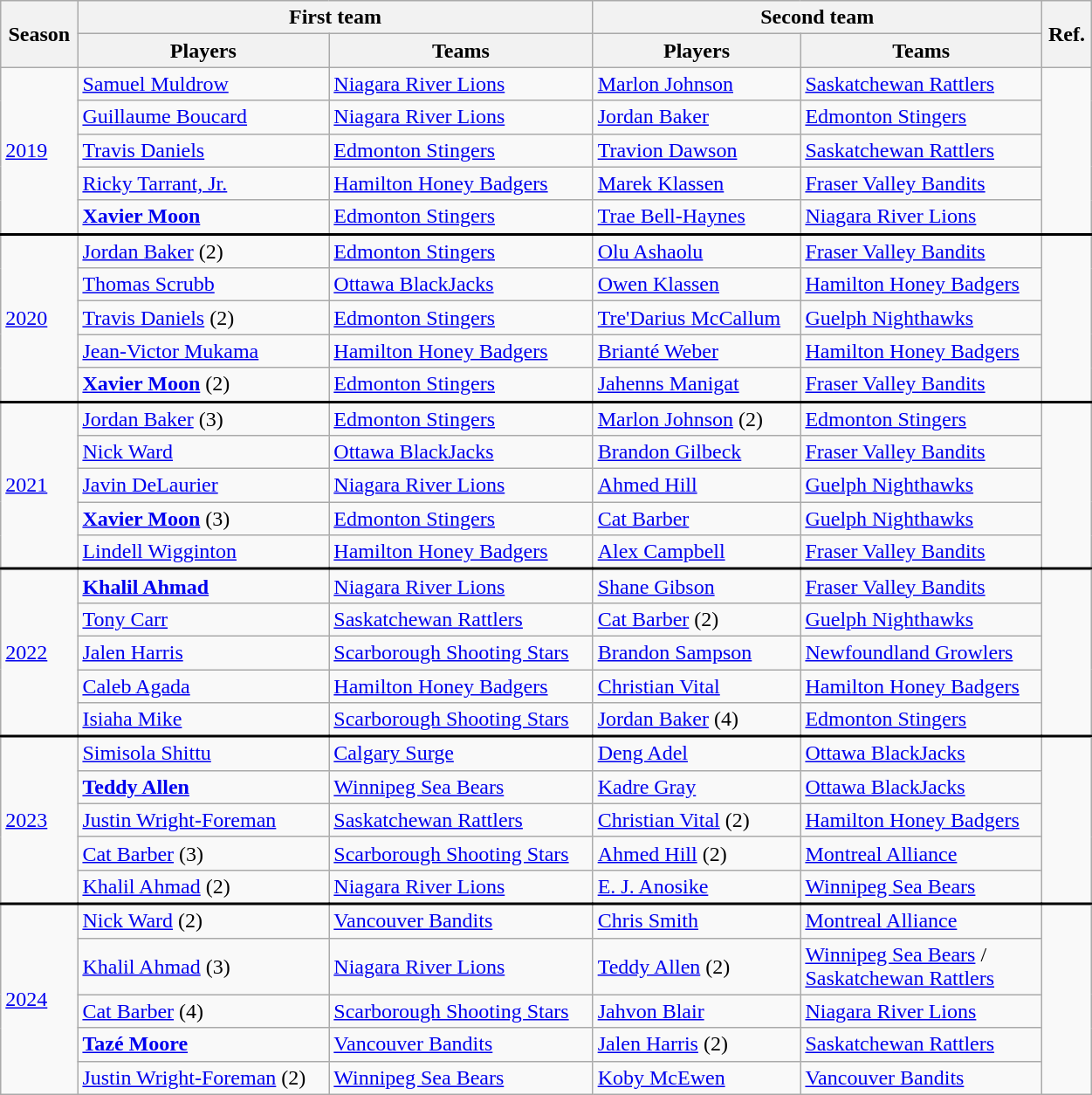<table class="wikitable sortable" style="width:66%">
<tr>
<th rowspan=2>Season</th>
<th colspan=2 class=unsortable>First team</th>
<th colspan=2 class=unsortable>Second team</th>
<th rowspan=2>Ref.</th>
</tr>
<tr>
<th class=unsortable>Players</th>
<th class=unsortable>Teams</th>
<th class=unsortable>Players</th>
<th class=unsortable>Teams</th>
</tr>
<tr>
<td rowspan=5><a href='#'>2019</a></td>
<td><a href='#'>Samuel Muldrow</a></td>
<td><a href='#'>Niagara River Lions</a></td>
<td><a href='#'>Marlon Johnson</a></td>
<td><a href='#'>Saskatchewan Rattlers</a></td>
<td rowspan=5 align=center></td>
</tr>
<tr>
<td><a href='#'>Guillaume Boucard</a></td>
<td><a href='#'>Niagara River Lions</a></td>
<td><a href='#'>Jordan Baker</a></td>
<td><a href='#'>Edmonton Stingers</a></td>
</tr>
<tr>
<td><a href='#'>Travis Daniels</a></td>
<td><a href='#'>Edmonton Stingers</a></td>
<td><a href='#'>Travion Dawson</a></td>
<td><a href='#'>Saskatchewan Rattlers</a></td>
</tr>
<tr>
<td><a href='#'>Ricky Tarrant, Jr.</a></td>
<td><a href='#'>Hamilton Honey Badgers</a></td>
<td><a href='#'>Marek Klassen</a></td>
<td><a href='#'>Fraser Valley Bandits</a></td>
</tr>
<tr>
<td><strong><a href='#'>Xavier Moon</a></strong></td>
<td><a href='#'>Edmonton Stingers</a></td>
<td><a href='#'>Trae Bell-Haynes</a></td>
<td><a href='#'>Niagara River Lions</a></td>
</tr>
<tr style="border-top:2px solid black">
<td rowspan=5><a href='#'>2020</a></td>
<td><a href='#'>Jordan Baker</a> (2)</td>
<td><a href='#'>Edmonton Stingers</a></td>
<td><a href='#'>Olu Ashaolu</a></td>
<td><a href='#'>Fraser Valley Bandits</a></td>
<td rowspan=5 align=center></td>
</tr>
<tr>
<td><a href='#'>Thomas Scrubb</a></td>
<td><a href='#'>Ottawa BlackJacks</a></td>
<td><a href='#'>Owen Klassen</a></td>
<td><a href='#'>Hamilton Honey Badgers</a></td>
</tr>
<tr>
<td><a href='#'>Travis Daniels</a> (2)</td>
<td><a href='#'>Edmonton Stingers</a></td>
<td><a href='#'>Tre'Darius McCallum</a></td>
<td><a href='#'>Guelph Nighthawks</a></td>
</tr>
<tr>
<td><a href='#'>Jean-Victor Mukama</a></td>
<td><a href='#'>Hamilton Honey Badgers</a></td>
<td><a href='#'>Brianté Weber</a></td>
<td><a href='#'>Hamilton Honey Badgers</a></td>
</tr>
<tr>
<td><strong><a href='#'>Xavier Moon</a></strong> (2)</td>
<td><a href='#'>Edmonton Stingers</a></td>
<td><a href='#'>Jahenns Manigat</a></td>
<td><a href='#'>Fraser Valley Bandits</a></td>
</tr>
<tr style="border-top:2px solid black">
<td rowspan=5><a href='#'>2021</a></td>
<td><a href='#'>Jordan Baker</a> (3)</td>
<td><a href='#'>Edmonton Stingers</a></td>
<td><a href='#'>Marlon Johnson</a> (2)</td>
<td><a href='#'>Edmonton Stingers</a></td>
<td rowspan=5 align=center></td>
</tr>
<tr>
<td><a href='#'>Nick Ward</a></td>
<td><a href='#'>Ottawa BlackJacks</a></td>
<td><a href='#'>Brandon Gilbeck</a></td>
<td><a href='#'>Fraser Valley Bandits</a></td>
</tr>
<tr>
<td><a href='#'>Javin DeLaurier</a></td>
<td><a href='#'>Niagara River Lions</a></td>
<td><a href='#'>Ahmed Hill</a></td>
<td><a href='#'>Guelph Nighthawks</a></td>
</tr>
<tr>
<td><strong><a href='#'>Xavier Moon</a></strong> (3)</td>
<td><a href='#'>Edmonton Stingers</a></td>
<td><a href='#'>Cat Barber</a></td>
<td><a href='#'>Guelph Nighthawks</a></td>
</tr>
<tr>
<td><a href='#'>Lindell Wigginton</a></td>
<td><a href='#'>Hamilton Honey Badgers</a></td>
<td><a href='#'>Alex Campbell</a></td>
<td><a href='#'>Fraser Valley Bandits</a></td>
</tr>
<tr style="border-top:2px solid black">
<td rowspan="5"><a href='#'>2022</a></td>
<td><a href='#'><strong>Khalil Ahmad</strong></a></td>
<td><a href='#'>Niagara River Lions</a></td>
<td><a href='#'>Shane Gibson</a></td>
<td><a href='#'>Fraser Valley Bandits</a></td>
<td rowspan="5" align="center"></td>
</tr>
<tr>
<td><a href='#'>Tony Carr</a></td>
<td><a href='#'>Saskatchewan Rattlers</a></td>
<td><a href='#'>Cat Barber</a> (2)</td>
<td><a href='#'>Guelph Nighthawks</a></td>
</tr>
<tr>
<td><a href='#'>Jalen Harris</a></td>
<td><a href='#'>Scarborough Shooting Stars</a></td>
<td><a href='#'>Brandon Sampson</a></td>
<td><a href='#'>Newfoundland Growlers</a></td>
</tr>
<tr>
<td><a href='#'>Caleb Agada</a></td>
<td><a href='#'>Hamilton Honey Badgers</a></td>
<td><a href='#'>Christian Vital</a></td>
<td><a href='#'>Hamilton Honey Badgers</a></td>
</tr>
<tr>
<td><a href='#'>Isiaha Mike</a></td>
<td><a href='#'>Scarborough Shooting Stars</a></td>
<td><a href='#'>Jordan Baker</a> (4)</td>
<td><a href='#'>Edmonton Stingers</a></td>
</tr>
<tr style="border-top:2px solid black">
<td rowspan="5"><a href='#'>2023</a></td>
<td><a href='#'>Simisola Shittu</a></td>
<td><a href='#'>Calgary Surge</a></td>
<td><a href='#'>Deng Adel</a></td>
<td><a href='#'>Ottawa BlackJacks</a></td>
<td rowspan="5" align="center"></td>
</tr>
<tr>
<td><a href='#'><strong>Teddy Allen</strong></a></td>
<td><a href='#'>Winnipeg Sea Bears</a></td>
<td><a href='#'>Kadre Gray</a></td>
<td><a href='#'>Ottawa BlackJacks</a></td>
</tr>
<tr>
<td><a href='#'>Justin Wright-Foreman</a></td>
<td><a href='#'>Saskatchewan Rattlers</a></td>
<td><a href='#'>Christian Vital</a> (2)</td>
<td><a href='#'>Hamilton Honey Badgers</a></td>
</tr>
<tr>
<td><a href='#'>Cat Barber</a> (3)</td>
<td><a href='#'>Scarborough Shooting Stars</a></td>
<td><a href='#'>Ahmed Hill</a> (2)</td>
<td><a href='#'>Montreal Alliance</a></td>
</tr>
<tr>
<td><a href='#'>Khalil Ahmad</a> (2)</td>
<td><a href='#'>Niagara River Lions</a></td>
<td><a href='#'>E. J. Anosike</a></td>
<td><a href='#'>Winnipeg Sea Bears</a></td>
</tr>
<tr style="border-top:2px solid black">
<td rowspan="5"><a href='#'>2024</a></td>
<td><a href='#'>Nick Ward</a> (2)</td>
<td><a href='#'>Vancouver Bandits</a></td>
<td><a href='#'>Chris Smith</a></td>
<td><a href='#'>Montreal Alliance</a></td>
<td rowspan="5" align="center"></td>
</tr>
<tr>
<td><a href='#'>Khalil Ahmad</a> (3)</td>
<td><a href='#'>Niagara River Lions</a></td>
<td><a href='#'>Teddy Allen</a> (2)</td>
<td><a href='#'>Winnipeg Sea Bears</a> /<br><a href='#'>Saskatchewan Rattlers</a></td>
</tr>
<tr>
<td><a href='#'>Cat Barber</a> (4)</td>
<td><a href='#'>Scarborough Shooting Stars</a></td>
<td><a href='#'>Jahvon Blair</a></td>
<td><a href='#'>Niagara River Lions</a></td>
</tr>
<tr>
<td><strong><a href='#'>Tazé Moore</a></strong></td>
<td><a href='#'>Vancouver Bandits</a></td>
<td><a href='#'>Jalen Harris</a> (2)</td>
<td><a href='#'>Saskatchewan Rattlers</a></td>
</tr>
<tr>
<td><a href='#'>Justin Wright-Foreman</a> (2)</td>
<td><a href='#'>Winnipeg Sea Bears</a></td>
<td><a href='#'>Koby McEwen</a></td>
<td><a href='#'>Vancouver Bandits</a></td>
</tr>
</table>
